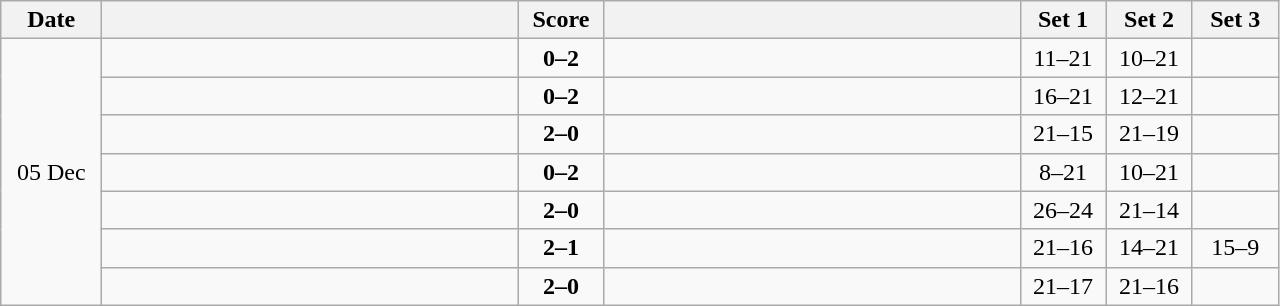<table class="wikitable" style="text-align: center;">
<tr>
<th width="60">Date</th>
<th align="right" width="270"></th>
<th width="50">Score</th>
<th align="left" width="270"></th>
<th width="50">Set 1</th>
<th width="50">Set 2</th>
<th width="50">Set 3</th>
</tr>
<tr>
<td rowspan=7>05 Dec</td>
<td align=left></td>
<td align=center><strong>0–2</strong></td>
<td align=left><strong></strong></td>
<td>11–21</td>
<td>10–21</td>
<td></td>
</tr>
<tr>
<td align=left></td>
<td align=center><strong>0–2</strong></td>
<td align=left><strong></strong></td>
<td>16–21</td>
<td>12–21</td>
<td></td>
</tr>
<tr>
<td align=left><strong></strong></td>
<td align=center><strong>2–0</strong></td>
<td align=left></td>
<td>21–15</td>
<td>21–19</td>
<td></td>
</tr>
<tr>
<td align=left></td>
<td align=center><strong>0–2</strong></td>
<td align=left><strong></strong></td>
<td>8–21</td>
<td>10–21</td>
<td></td>
</tr>
<tr>
<td align=left><strong></strong></td>
<td align=center><strong>2–0</strong></td>
<td align=left></td>
<td>26–24</td>
<td>21–14</td>
<td></td>
</tr>
<tr>
<td align=left><strong></strong></td>
<td align=center><strong>2–1</strong></td>
<td align=left></td>
<td>21–16</td>
<td>14–21</td>
<td>15–9</td>
</tr>
<tr>
<td align=left><strong></strong></td>
<td align=center><strong>2–0</strong></td>
<td align=left></td>
<td>21–17</td>
<td>21–16</td>
<td></td>
</tr>
</table>
